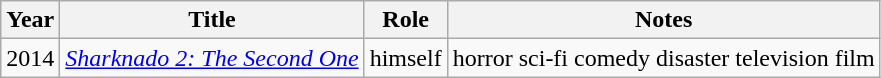<table class="wikitable sortable">
<tr>
<th>Year</th>
<th>Title</th>
<th>Role</th>
<th class="unsortable">Notes</th>
</tr>
<tr>
<td>2014</td>
<td><em><a href='#'>Sharknado 2: The Second One</a></em></td>
<td>himself</td>
<td>horror sci-fi comedy disaster television film</td>
</tr>
</table>
